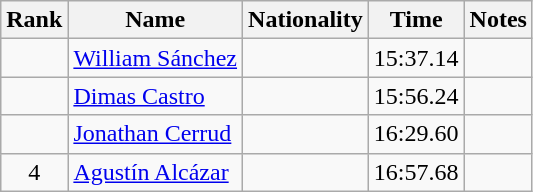<table class="wikitable sortable" style="text-align:center">
<tr>
<th>Rank</th>
<th>Name</th>
<th>Nationality</th>
<th>Time</th>
<th>Notes</th>
</tr>
<tr>
<td></td>
<td align=left><a href='#'>William Sánchez</a></td>
<td align=left></td>
<td>15:37.14</td>
<td></td>
</tr>
<tr>
<td></td>
<td align=left><a href='#'>Dimas Castro</a></td>
<td align=left></td>
<td>15:56.24</td>
<td></td>
</tr>
<tr>
<td></td>
<td align=left><a href='#'>Jonathan Cerrud</a></td>
<td align=left></td>
<td>16:29.60</td>
<td></td>
</tr>
<tr>
<td>4</td>
<td align=left><a href='#'>Agustín Alcázar</a></td>
<td align=left></td>
<td>16:57.68</td>
<td></td>
</tr>
</table>
